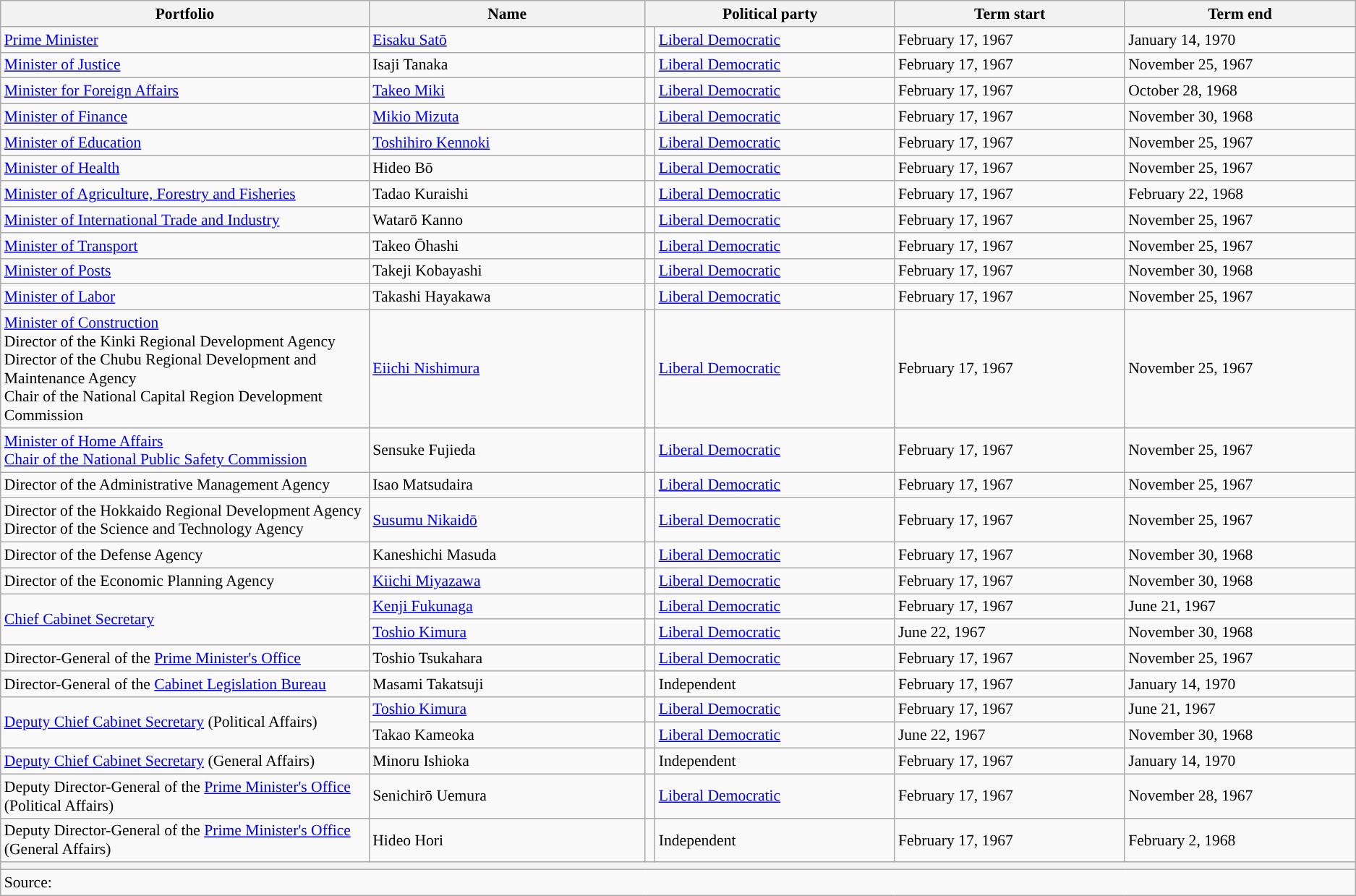<table class="wikitable unsortable" style="font-size: 90%;">
<tr>
<th width="20%" scope="col">Portfolio</th>
<th width="15%" scope="col">Name</th>
<th colspan="2" width="13.5%" scope="col">Political party</th>
<th width="12.5%" scope="col">Term start</th>
<th width="12.5%" scope="col">Term end</th>
</tr>
<tr>
<td style="text-align: left;"><a href='#'>Prime Minister</a></td>
<td><a href='#'>Eisaku Satō</a></td>
<td width="0.5%" style="background:"></td>
<td><a href='#'>Liberal Democratic</a></td>
<td>February 17, 1967</td>
<td>January 14, 1970</td>
</tr>
<tr>
<td><a href='#'>Minister of Justice</a></td>
<td>Isaji Tanaka</td>
<td style="color:inherit;background:"></td>
<td><a href='#'>Liberal Democratic</a></td>
<td>February 17, 1967</td>
<td>November 25, 1967</td>
</tr>
<tr>
<td><a href='#'>Minister for Foreign Affairs</a></td>
<td><a href='#'>Takeo Miki</a></td>
<td style="color:inherit;background:"></td>
<td><a href='#'>Liberal Democratic</a></td>
<td>February 17, 1967</td>
<td>October 28, 1968</td>
</tr>
<tr>
<td><a href='#'>Minister of Finance</a></td>
<td><a href='#'>Mikio Mizuta</a></td>
<td style="color:inherit;background:"></td>
<td><a href='#'>Liberal Democratic</a></td>
<td>February 17, 1967</td>
<td>November 30, 1968</td>
</tr>
<tr>
<td><a href='#'>Minister of Education</a></td>
<td><a href='#'>Toshihiro Kennoki</a></td>
<td style="color:inherit;background:"></td>
<td><a href='#'>Liberal Democratic</a></td>
<td>February 17, 1967</td>
<td>November 25, 1967</td>
</tr>
<tr>
<td><a href='#'>Minister of Health</a></td>
<td>Hideo Bō</td>
<td style="color:inherit;background:"></td>
<td><a href='#'>Liberal Democratic</a></td>
<td>February 17, 1967</td>
<td>November 25, 1967</td>
</tr>
<tr>
<td><a href='#'>Minister of Agriculture, Forestry and Fisheries</a></td>
<td>Tadao Kuraishi</td>
<td style="color:inherit;background:"></td>
<td><a href='#'>Liberal Democratic</a></td>
<td>February 17, 1967</td>
<td>February 22, 1968</td>
</tr>
<tr>
<td><a href='#'>Minister of International Trade and Industry</a></td>
<td>Watarō Kanno</td>
<td style="color:inherit;background:"></td>
<td><a href='#'>Liberal Democratic</a></td>
<td>February 17, 1967</td>
<td>November 25, 1967</td>
</tr>
<tr>
<td><a href='#'>Minister of Transport</a></td>
<td>Takeo Ōhashi</td>
<td style="color:inherit;background:"></td>
<td><a href='#'>Liberal Democratic</a></td>
<td>February 17, 1967</td>
<td>November 25, 1967</td>
</tr>
<tr>
<td><a href='#'>Minister of Posts</a></td>
<td>Takeji Kobayashi</td>
<td style="color:inherit;background:"></td>
<td><a href='#'>Liberal Democratic</a></td>
<td>February 17, 1967</td>
<td>November 30, 1968</td>
</tr>
<tr>
<td><a href='#'>Minister of Labor</a></td>
<td>Takashi Hayakawa</td>
<td style="color:inherit;background:"></td>
<td><a href='#'>Liberal Democratic</a></td>
<td>February 17, 1967</td>
<td>November 25, 1967</td>
</tr>
<tr>
<td><a href='#'>Minister of Construction</a><br>Director of the Kinki Regional Development Agency<br>Director of the Chubu Regional Development and Maintenance Agency<br>Chair of the National Capital Region Development Commission</td>
<td><a href='#'>Eiichi Nishimura</a></td>
<td style="color:inherit;background:"></td>
<td><a href='#'>Liberal Democratic</a></td>
<td>February 17, 1967</td>
<td>November 25, 1967</td>
</tr>
<tr>
<td><a href='#'>Minister of Home Affairs</a><br><a href='#'>Chair of the National Public Safety Commission</a></td>
<td>Sensuke Fujieda</td>
<td style="color:inherit;background:"></td>
<td><a href='#'>Liberal Democratic</a></td>
<td>February 17, 1967</td>
<td>November 25, 1967</td>
</tr>
<tr>
<td>Director of the Administrative Management Agency</td>
<td>Isao Matsudaira</td>
<td style="color:inherit;background:"></td>
<td><a href='#'>Liberal Democratic</a></td>
<td>February 17, 1967</td>
<td>November 25, 1967</td>
</tr>
<tr>
<td>Director of the Hokkaido Regional Development Agency<br>Director of the Science and Technology Agency</td>
<td><a href='#'>Susumu Nikaidō</a></td>
<td style="color:inherit;background:"></td>
<td><a href='#'>Liberal Democratic</a></td>
<td>February 17, 1967</td>
<td>November 25, 1967</td>
</tr>
<tr>
<td>Director of the Defense Agency</td>
<td>Kaneshichi Masuda</td>
<td style="color:inherit;background:"></td>
<td><a href='#'>Liberal Democratic</a></td>
<td>February 17, 1967</td>
<td>November 30, 1968</td>
</tr>
<tr>
<td>Director of the Economic Planning Agency</td>
<td><a href='#'>Kiichi Miyazawa</a></td>
<td style="color:inherit;background:"></td>
<td><a href='#'>Liberal Democratic</a></td>
<td>February 17, 1967</td>
<td>November 30, 1968</td>
</tr>
<tr>
<td rowspan="2"><a href='#'>Chief Cabinet Secretary</a></td>
<td><a href='#'>Kenji Fukunaga</a></td>
<td style="color:inherit;background:"></td>
<td><a href='#'>Liberal Democratic</a></td>
<td>February 17, 1967</td>
<td>June 21, 1967</td>
</tr>
<tr>
<td><a href='#'>Toshio Kimura</a></td>
<td style="color:inherit;background:"></td>
<td><a href='#'>Liberal Democratic</a></td>
<td>June 22, 1967</td>
<td>November 30, 1968</td>
</tr>
<tr>
<td>Director-General of the <a href='#'>Prime Minister's Office</a></td>
<td>Toshio Tsukahara</td>
<td style="color:inherit;background:"></td>
<td><a href='#'>Liberal Democratic</a></td>
<td>February 17, 1967</td>
<td>November 25, 1967</td>
</tr>
<tr>
<td>Director-General of the <a href='#'>Cabinet Legislation Bureau</a></td>
<td>Masami Takatsuji</td>
<td style="color:inherit;background:"></td>
<td>Independent</td>
<td>February 17, 1967</td>
<td>January 14, 1970</td>
</tr>
<tr>
<td rowspan="2"><a href='#'>Deputy Chief Cabinet Secretary</a> (Political Affairs)</td>
<td><a href='#'>Toshio Kimura</a></td>
<td style="color:inherit;background:"></td>
<td><a href='#'>Liberal Democratic</a></td>
<td>February 17, 1967</td>
<td>June 21, 1967</td>
</tr>
<tr>
<td>Takao Kameoka</td>
<td style="color:inherit;background:"></td>
<td><a href='#'>Liberal Democratic</a></td>
<td>June 22, 1967</td>
<td>November 30, 1968</td>
</tr>
<tr>
<td><a href='#'>Deputy Chief Cabinet Secretary</a> (General Affairs)</td>
<td>Minoru Ishioka</td>
<td style="color:inherit;background:"></td>
<td>Independent</td>
<td>February 17, 1967</td>
<td>January 14, 1970</td>
</tr>
<tr>
<td>Deputy Director-General of the <a href='#'>Prime Minister's Office</a> (Political Affairs)</td>
<td>Senichirō Uemura</td>
<td style="color:inherit;background:"></td>
<td><a href='#'>Liberal Democratic</a></td>
<td>February 17, 1967</td>
<td>November 28, 1967</td>
</tr>
<tr>
<td>Deputy Director-General of the <a href='#'>Prime Minister's Office</a> (General Affairs)</td>
<td>Hideo Hori</td>
<td style="color:inherit;background:"></td>
<td>Independent</td>
<td>February 17, 1967</td>
<td>February 2, 1968</td>
</tr>
<tr>
<th colspan="6"></th>
</tr>
<tr>
<td colspan="6">Source:</td>
</tr>
</table>
